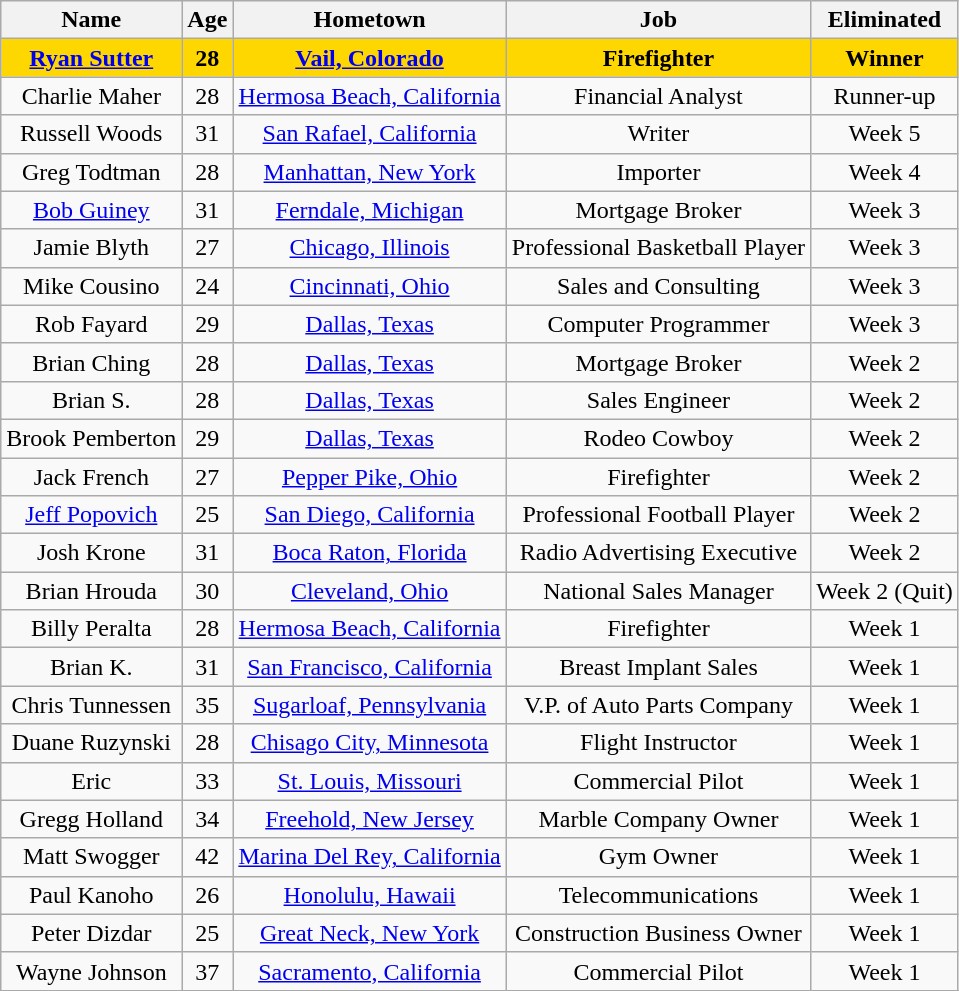<table class="wikitable sortable" style="text-align:center;">
<tr>
<th>Name</th>
<th>Age</th>
<th>Hometown</th>
<th>Job</th>
<th>Eliminated</th>
</tr>
<tr bgcolor="gold">
<td><strong><a href='#'>Ryan Sutter</a></strong></td>
<td><strong>28</strong></td>
<td><strong><a href='#'>Vail, Colorado</a></strong></td>
<td><strong>Firefighter</strong></td>
<td><strong>Winner</strong></td>
</tr>
<tr>
<td>Charlie Maher</td>
<td>28</td>
<td><a href='#'>Hermosa Beach, California</a></td>
<td>Financial Analyst</td>
<td data-sort-value="Wh">Runner-up</td>
</tr>
<tr>
<td>Russell Woods</td>
<td>31</td>
<td><a href='#'>San Rafael, California</a></td>
<td>Writer</td>
<td>Week 5</td>
</tr>
<tr>
<td>Greg Todtman</td>
<td>28</td>
<td><a href='#'>Manhattan, New York</a></td>
<td>Importer</td>
<td>Week 4</td>
</tr>
<tr>
<td><a href='#'>Bob Guiney</a></td>
<td>31</td>
<td><a href='#'>Ferndale, Michigan</a></td>
<td>Mortgage Broker</td>
<td>Week 3</td>
</tr>
<tr>
<td>Jamie Blyth</td>
<td>27</td>
<td><a href='#'>Chicago, Illinois</a></td>
<td>Professional Basketball Player</td>
<td>Week 3</td>
</tr>
<tr>
<td>Mike Cousino</td>
<td>24</td>
<td><a href='#'>Cincinnati, Ohio</a></td>
<td>Sales and Consulting</td>
<td>Week 3</td>
</tr>
<tr>
<td>Rob Fayard</td>
<td>29</td>
<td><a href='#'>Dallas, Texas</a></td>
<td>Computer Programmer</td>
<td>Week 3</td>
</tr>
<tr>
<td>Brian Ching</td>
<td>28</td>
<td><a href='#'>Dallas, Texas</a></td>
<td>Mortgage Broker</td>
<td>Week 2</td>
</tr>
<tr>
<td>Brian S.</td>
<td>28</td>
<td><a href='#'>Dallas, Texas</a></td>
<td>Sales Engineer</td>
<td>Week 2</td>
</tr>
<tr>
<td>Brook Pemberton</td>
<td>29</td>
<td><a href='#'>Dallas, Texas</a></td>
<td>Rodeo Cowboy</td>
<td>Week 2</td>
</tr>
<tr>
<td>Jack French</td>
<td>27</td>
<td><a href='#'>Pepper Pike, Ohio</a></td>
<td>Firefighter</td>
<td>Week 2</td>
</tr>
<tr>
<td><a href='#'>Jeff Popovich</a></td>
<td>25</td>
<td><a href='#'>San Diego, California</a></td>
<td>Professional Football Player</td>
<td>Week 2</td>
</tr>
<tr>
<td>Josh Krone</td>
<td>31</td>
<td><a href='#'>Boca Raton, Florida</a></td>
<td>Radio Advertising Executive</td>
<td>Week 2</td>
</tr>
<tr>
<td>Brian Hrouda</td>
<td>30</td>
<td><a href='#'>Cleveland, Ohio</a></td>
<td>National Sales Manager</td>
<td>Week 2 (Quit)</td>
</tr>
<tr>
<td>Billy Peralta</td>
<td>28</td>
<td><a href='#'>Hermosa Beach, California</a></td>
<td>Firefighter</td>
<td>Week 1</td>
</tr>
<tr>
<td>Brian K.</td>
<td>31</td>
<td><a href='#'>San Francisco, California</a></td>
<td>Breast Implant Sales</td>
<td>Week 1</td>
</tr>
<tr>
<td>Chris Tunnessen</td>
<td>35</td>
<td><a href='#'>Sugarloaf, Pennsylvania</a></td>
<td>V.P. of Auto Parts Company</td>
<td>Week 1</td>
</tr>
<tr>
<td>Duane Ruzynski</td>
<td>28</td>
<td><a href='#'>Chisago City, Minnesota</a></td>
<td>Flight Instructor</td>
<td>Week 1</td>
</tr>
<tr>
<td>Eric</td>
<td>33</td>
<td><a href='#'>St. Louis, Missouri</a></td>
<td>Commercial Pilot</td>
<td>Week 1</td>
</tr>
<tr>
<td>Gregg Holland</td>
<td>34</td>
<td><a href='#'>Freehold, New Jersey</a></td>
<td>Marble Company Owner</td>
<td>Week 1</td>
</tr>
<tr>
<td>Matt Swogger</td>
<td>42</td>
<td><a href='#'>Marina Del Rey, California</a></td>
<td>Gym Owner</td>
<td>Week 1</td>
</tr>
<tr>
<td>Paul Kanoho</td>
<td>26</td>
<td><a href='#'>Honolulu, Hawaii</a></td>
<td>Telecommunications</td>
<td>Week 1</td>
</tr>
<tr>
<td>Peter Dizdar</td>
<td>25</td>
<td><a href='#'>Great Neck, New York</a></td>
<td>Construction Business Owner</td>
<td>Week 1</td>
</tr>
<tr>
<td>Wayne Johnson</td>
<td>37</td>
<td><a href='#'>Sacramento, California</a></td>
<td>Commercial Pilot</td>
<td>Week 1</td>
</tr>
<tr>
</tr>
</table>
